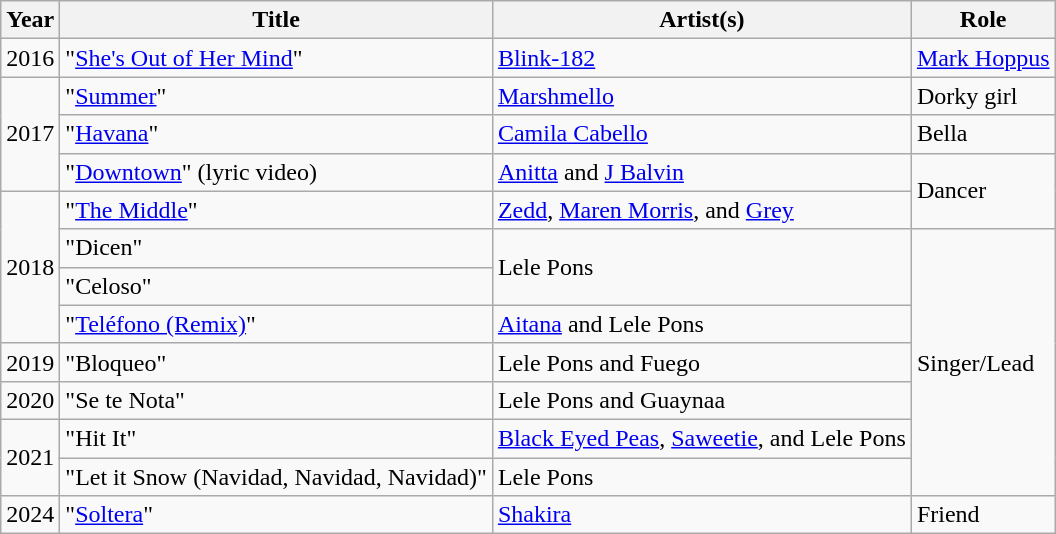<table class="wikitable">
<tr>
<th>Year</th>
<th>Title</th>
<th>Artist(s)</th>
<th>Role</th>
</tr>
<tr>
<td>2016</td>
<td>"<a href='#'>She's Out of Her Mind</a>"</td>
<td><a href='#'>Blink-182</a></td>
<td><a href='#'>Mark Hoppus</a></td>
</tr>
<tr>
<td rowspan="3">2017</td>
<td>"<a href='#'>Summer</a>"</td>
<td><a href='#'>Marshmello</a></td>
<td>Dorky girl</td>
</tr>
<tr>
<td>"<a href='#'>Havana</a>"</td>
<td><a href='#'>Camila Cabello</a></td>
<td>Bella</td>
</tr>
<tr>
<td>"<a href='#'>Downtown</a>" (lyric video)</td>
<td><a href='#'>Anitta</a> and <a href='#'>J Balvin</a></td>
<td rowspan="2">Dancer</td>
</tr>
<tr>
<td rowspan="4">2018</td>
<td>"<a href='#'>The Middle</a>"</td>
<td><a href='#'>Zedd</a>, <a href='#'>Maren Morris</a>, and <a href='#'>Grey</a></td>
</tr>
<tr>
<td>"Dicen"</td>
<td rowspan="2">Lele Pons</td>
<td rowspan="7">Singer/Lead</td>
</tr>
<tr>
<td>"Celoso"</td>
</tr>
<tr>
<td>"<a href='#'>Teléfono (Remix)</a>"</td>
<td><a href='#'>Aitana</a> and Lele Pons</td>
</tr>
<tr>
<td>2019</td>
<td>"Bloqueo"</td>
<td>Lele Pons and Fuego</td>
</tr>
<tr>
<td>2020</td>
<td>"Se te Nota"</td>
<td>Lele Pons and Guaynaa</td>
</tr>
<tr>
<td rowspan="2">2021</td>
<td>"Hit It"</td>
<td><a href='#'>Black Eyed Peas</a>, <a href='#'>Saweetie</a>, and Lele Pons</td>
</tr>
<tr>
<td>"Let it Snow (Navidad, Navidad, Navidad)"</td>
<td>Lele Pons</td>
</tr>
<tr>
<td>2024</td>
<td>"<a href='#'>Soltera</a>"</td>
<td><a href='#'>Shakira</a></td>
<td>Friend</td>
</tr>
</table>
